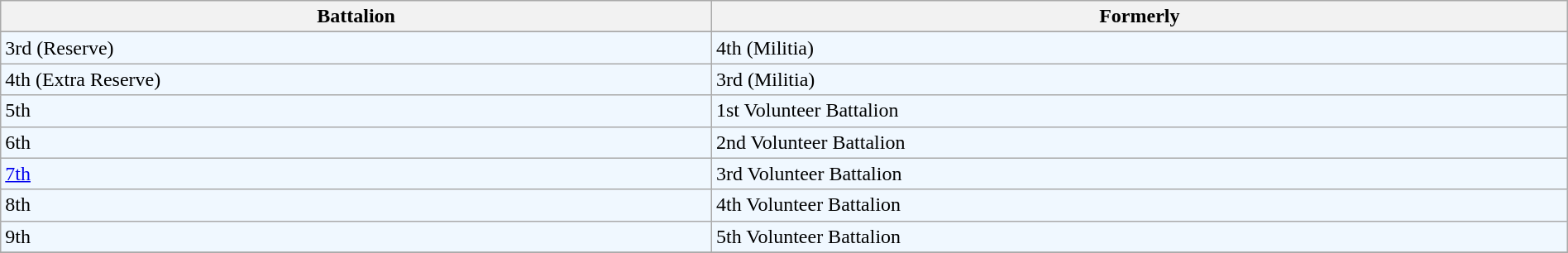<table class="wikitable" style="width:100%;">
<tr>
<th>Battalion</th>
<th>Formerly</th>
</tr>
<tr>
</tr>
<tr style="background:#f0f8ff;">
<td>3rd (Reserve)</td>
<td>4th (Militia)</td>
</tr>
<tr style="background:#f0f8ff;">
<td>4th (Extra Reserve)</td>
<td>3rd (Militia)</td>
</tr>
<tr style="background:#f0f8ff;">
<td>5th</td>
<td>1st Volunteer Battalion</td>
</tr>
<tr style="background:#f0f8ff;">
<td>6th</td>
<td>2nd Volunteer Battalion</td>
</tr>
<tr style="background:#f0f8ff;">
<td><a href='#'>7th</a></td>
<td>3rd Volunteer Battalion</td>
</tr>
<tr style="background:#f0f8ff;">
<td>8th</td>
<td>4th Volunteer Battalion</td>
</tr>
<tr style="background:#f0f8ff;">
<td>9th</td>
<td>5th Volunteer Battalion</td>
</tr>
<tr style="background:#f0f8ff;">
</tr>
</table>
